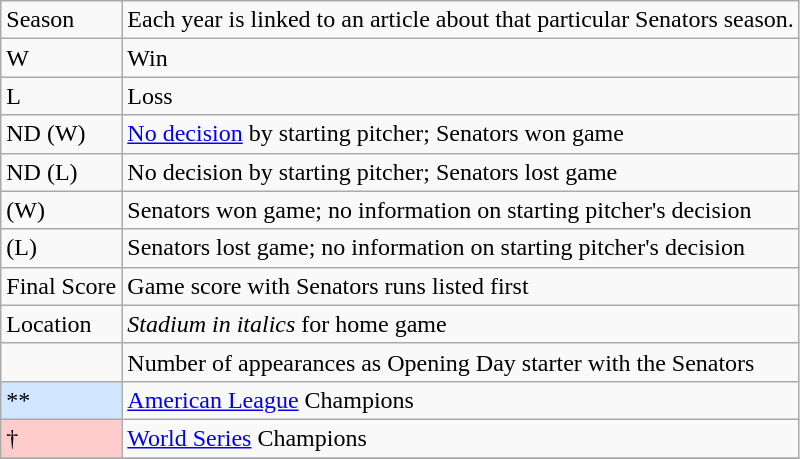<table class="wikitable" style="font-size:100%;">
<tr>
<td>Season</td>
<td>Each year is linked to an article about that particular Senators season.</td>
</tr>
<tr>
<td>W</td>
<td>Win</td>
</tr>
<tr>
<td>L</td>
<td>Loss</td>
</tr>
<tr>
<td>ND (W)</td>
<td><a href='#'>No decision</a> by starting pitcher; Senators won game</td>
</tr>
<tr>
<td>ND (L)</td>
<td>No decision by starting pitcher; Senators lost game</td>
</tr>
<tr>
<td>(W)</td>
<td>Senators won game; no information on starting pitcher's decision</td>
</tr>
<tr>
<td>(L)</td>
<td>Senators lost game; no information on starting pitcher's decision</td>
</tr>
<tr>
<td>Final Score</td>
<td>Game score with Senators runs listed first</td>
</tr>
<tr>
<td>Location</td>
<td><em>Stadium in italics</em> for home game</td>
</tr>
<tr>
<td></td>
<td>Number of appearances as Opening Day starter with the Senators</td>
</tr>
<tr>
<td style="background-color: #D0E7FF">**</td>
<td><a href='#'>American League</a> Champions</td>
</tr>
<tr>
<td style="background-color: #FFCCCC">†</td>
<td><a href='#'>World Series</a> Champions</td>
</tr>
<tr>
</tr>
</table>
